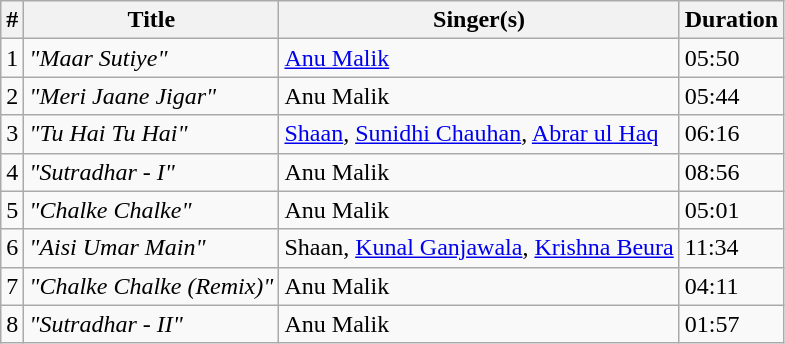<table class=wikitable>
<tr>
<th>#</th>
<th>Title</th>
<th>Singer(s)</th>
<th>Duration</th>
</tr>
<tr>
<td>1</td>
<td><em>"Maar Sutiye"</em></td>
<td><a href='#'>Anu Malik</a></td>
<td>05:50</td>
</tr>
<tr>
<td>2</td>
<td><em>"Meri Jaane Jigar"</em></td>
<td>Anu Malik</td>
<td>05:44</td>
</tr>
<tr>
<td>3</td>
<td><em>"Tu Hai Tu Hai"</em></td>
<td><a href='#'>Shaan</a>, <a href='#'>Sunidhi Chauhan</a>, <a href='#'>Abrar ul Haq</a></td>
<td>06:16</td>
</tr>
<tr>
<td>4</td>
<td><em>"Sutradhar - I"</em></td>
<td>Anu Malik</td>
<td>08:56</td>
</tr>
<tr>
<td>5</td>
<td><em>"Chalke Chalke"</em></td>
<td>Anu Malik</td>
<td>05:01</td>
</tr>
<tr>
<td>6</td>
<td><em>"Aisi Umar Main"</em></td>
<td>Shaan, <a href='#'>Kunal Ganjawala</a>, <a href='#'>Krishna Beura</a></td>
<td>11:34</td>
</tr>
<tr>
<td>7</td>
<td><em>"Chalke Chalke (Remix)"</em></td>
<td>Anu Malik</td>
<td>04:11</td>
</tr>
<tr>
<td>8</td>
<td><em>"Sutradhar - II"</em></td>
<td>Anu Malik</td>
<td>01:57</td>
</tr>
</table>
